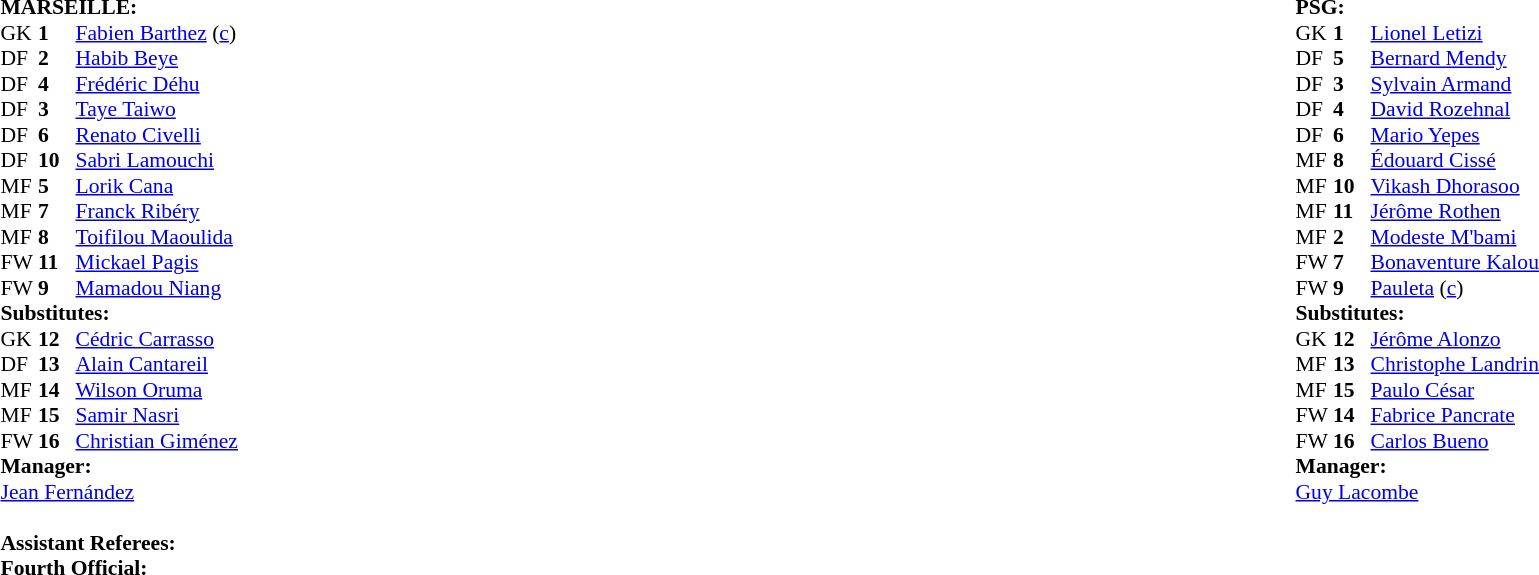<table width=100%>
<tr>
<td valign="top" width="50%"><br><table style=font-size:90% cellspacing=0 cellpadding=0>
<tr>
<td colspan=4><strong>MARSEILLE:</strong></td>
</tr>
<tr>
<th width=25></th>
<th width=25></th>
</tr>
<tr>
<td>GK</td>
<td><strong>1</strong></td>
<td> <a href='#'>Fabien Barthez</a> (<a href='#'>c</a>)</td>
</tr>
<tr>
<td>DF</td>
<td><strong>2</strong></td>
<td> <a href='#'>Habib Beye</a></td>
<td></td>
<td></td>
</tr>
<tr>
<td>DF</td>
<td><strong>4</strong></td>
<td> <a href='#'>Frédéric Déhu</a></td>
</tr>
<tr>
<td>DF</td>
<td><strong>3</strong></td>
<td> <a href='#'>Taye Taiwo</a></td>
<td></td>
</tr>
<tr>
<td>DF</td>
<td><strong>6</strong></td>
<td> <a href='#'>Renato Civelli</a></td>
</tr>
<tr>
<td>DF</td>
<td><strong>10</strong></td>
<td> <a href='#'>Sabri Lamouchi</a></td>
</tr>
<tr>
<td>MF</td>
<td><strong>5</strong></td>
<td> <a href='#'>Lorik Cana</a></td>
</tr>
<tr>
<td>MF</td>
<td><strong>7</strong></td>
<td> <a href='#'>Franck Ribéry</a></td>
</tr>
<tr>
<td>MF</td>
<td><strong>8</strong></td>
<td> <a href='#'>Toifilou Maoulida</a></td>
</tr>
<tr>
<td>FW</td>
<td><strong>11</strong></td>
<td> <a href='#'>Mickael Pagis</a></td>
<td></td>
<td></td>
</tr>
<tr>
<td>FW</td>
<td><strong>9</strong></td>
<td> <a href='#'>Mamadou Niang</a></td>
</tr>
<tr>
<td colspan=3><strong>Substitutes:</strong></td>
</tr>
<tr>
<td>GK</td>
<td><strong>12</strong></td>
<td> <a href='#'>Cédric Carrasso</a></td>
</tr>
<tr>
<td>DF</td>
<td><strong>13</strong></td>
<td> <a href='#'>Alain Cantareil</a></td>
</tr>
<tr>
<td>MF</td>
<td><strong>14</strong></td>
<td> <a href='#'>Wilson Oruma</a></td>
<td></td>
<td></td>
</tr>
<tr>
<td>MF</td>
<td><strong>15</strong></td>
<td> <a href='#'>Samir Nasri</a></td>
<td></td>
<td></td>
</tr>
<tr>
<td>FW</td>
<td><strong>16</strong></td>
<td> <a href='#'>Christian Giménez</a></td>
</tr>
<tr>
<td colspan=3><strong>Manager:</strong></td>
</tr>
<tr>
<td colspan=4> <a href='#'>Jean Fernández</a><br><br><strong>Assistant Referees:</strong><br>
<strong>Fourth Official:</strong><br></td>
</tr>
</table>
</td>
<td valign="top" width="50%"><br><table style="font-size: 90%" cellspacing="0" cellpadding="0" align=center>
<tr>
<td colspan="4"><strong>PSG:</strong></td>
</tr>
<tr>
<th width=25></th>
<th width=25></th>
</tr>
<tr>
<td>GK</td>
<td><strong>1</strong></td>
<td> <a href='#'>Lionel Letizi</a></td>
<td></td>
</tr>
<tr>
<td>DF</td>
<td><strong>5</strong></td>
<td> <a href='#'>Bernard Mendy</a></td>
</tr>
<tr>
<td>DF</td>
<td><strong>3</strong></td>
<td> <a href='#'>Sylvain Armand</a></td>
<td></td>
</tr>
<tr>
<td>DF</td>
<td><strong>4</strong></td>
<td> <a href='#'>David Rozehnal</a></td>
</tr>
<tr>
<td>DF</td>
<td><strong>6</strong></td>
<td> <a href='#'>Mario Yepes</a></td>
</tr>
<tr>
<td>MF</td>
<td><strong>8</strong></td>
<td> <a href='#'>Édouard Cissé</a></td>
</tr>
<tr>
<td>MF</td>
<td><strong>10</strong></td>
<td> <a href='#'>Vikash Dhorasoo</a></td>
</tr>
<tr>
<td>MF</td>
<td><strong>11</strong></td>
<td> <a href='#'>Jérôme Rothen</a></td>
<td></td>
<td></td>
</tr>
<tr>
<td>MF</td>
<td><strong>2</strong></td>
<td> <a href='#'>Modeste M'bami</a></td>
<td></td>
</tr>
<tr>
<td>FW</td>
<td><strong>7</strong></td>
<td> <a href='#'>Bonaventure Kalou</a></td>
</tr>
<tr>
<td>FW</td>
<td><strong>9</strong></td>
<td> <a href='#'>Pauleta</a> (<a href='#'>c</a>)</td>
<td></td>
</tr>
<tr>
<td colspan=3><strong>Substitutes:</strong></td>
</tr>
<tr>
<td>GK</td>
<td><strong>12</strong></td>
<td> <a href='#'>Jérôme Alonzo</a></td>
</tr>
<tr>
<td>MF</td>
<td><strong>13</strong></td>
<td> <a href='#'>Christophe Landrin</a></td>
</tr>
<tr>
<td>MF</td>
<td><strong>15</strong></td>
<td> <a href='#'>Paulo César</a></td>
<td></td>
<td></td>
</tr>
<tr>
<td>FW</td>
<td><strong>14</strong></td>
<td> <a href='#'>Fabrice Pancrate</a></td>
</tr>
<tr>
<td>FW</td>
<td><strong>16</strong></td>
<td> <a href='#'>Carlos Bueno</a></td>
</tr>
<tr>
<td colspan=3><strong>Manager:</strong></td>
</tr>
<tr>
<td colspan=4> <a href='#'>Guy Lacombe</a></td>
</tr>
</table>
</td>
</tr>
</table>
